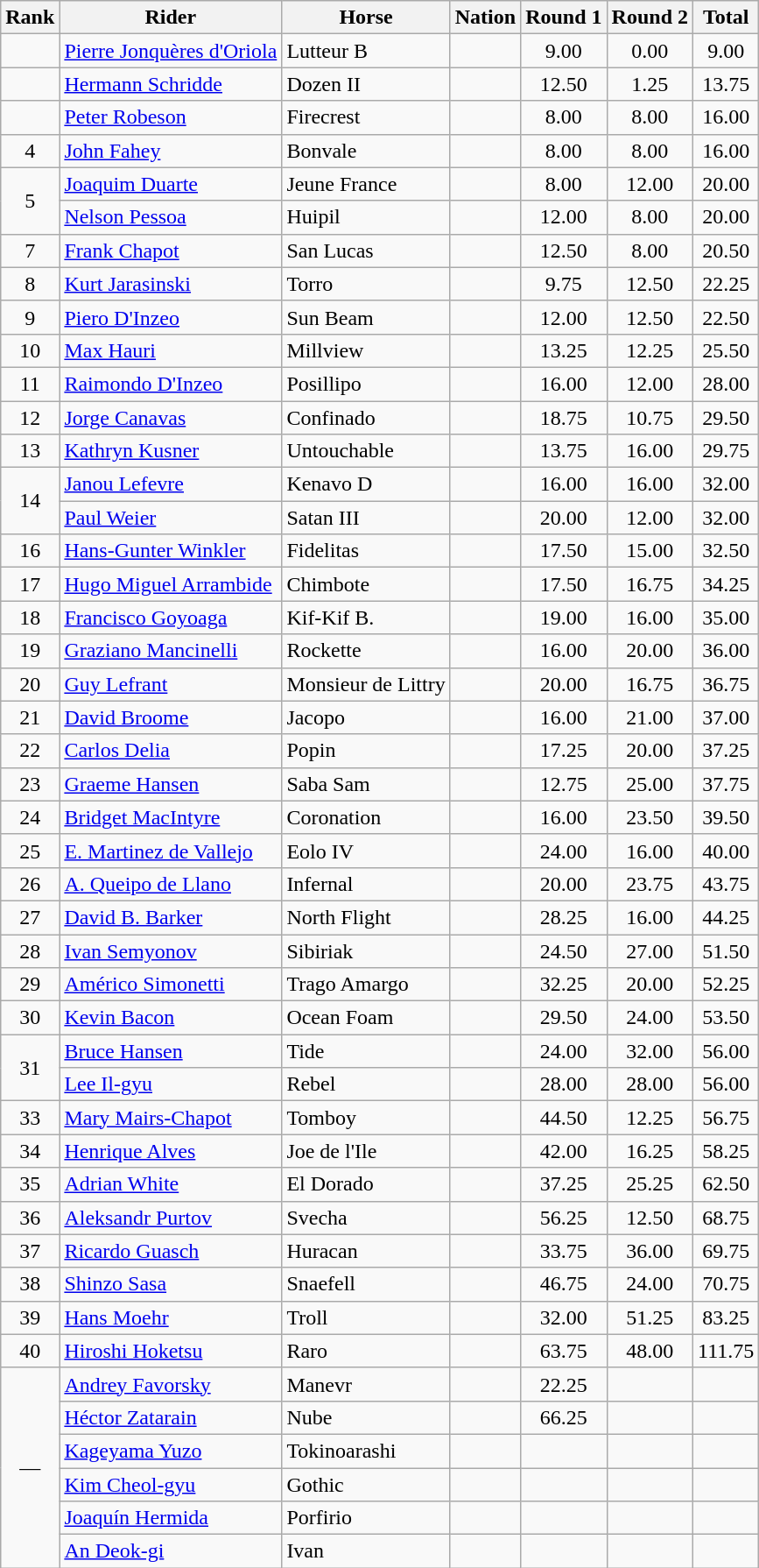<table class="wikitable sortable" style="text-align:center">
<tr>
<th>Rank</th>
<th>Rider</th>
<th>Horse</th>
<th>Nation</th>
<th>Round 1</th>
<th>Round 2</th>
<th>Total</th>
</tr>
<tr>
<td></td>
<td align=left><a href='#'>Pierre Jonquères d'Oriola</a></td>
<td align=left>Lutteur B</td>
<td align=left></td>
<td>9.00</td>
<td>0.00</td>
<td>9.00</td>
</tr>
<tr>
<td></td>
<td align=left><a href='#'>Hermann Schridde</a></td>
<td align=left>Dozen II</td>
<td align=left></td>
<td>12.50</td>
<td>1.25</td>
<td>13.75</td>
</tr>
<tr>
<td></td>
<td align=left><a href='#'>Peter Robeson</a></td>
<td align=left>Firecrest</td>
<td align=left></td>
<td>8.00</td>
<td>8.00</td>
<td>16.00</td>
</tr>
<tr>
<td>4</td>
<td align=left><a href='#'>John Fahey</a></td>
<td align=left>Bonvale</td>
<td align=left></td>
<td>8.00</td>
<td>8.00</td>
<td>16.00</td>
</tr>
<tr>
<td rowspan=2>5</td>
<td align=left><a href='#'>Joaquim Duarte</a></td>
<td align=left>Jeune France</td>
<td align=left></td>
<td>8.00</td>
<td>12.00</td>
<td>20.00</td>
</tr>
<tr>
<td align=left><a href='#'>Nelson Pessoa</a></td>
<td align=left>Huipil</td>
<td align=left></td>
<td>12.00</td>
<td>8.00</td>
<td>20.00</td>
</tr>
<tr>
<td>7</td>
<td align=left><a href='#'>Frank Chapot</a></td>
<td align=left>San Lucas</td>
<td align=left></td>
<td>12.50</td>
<td>8.00</td>
<td>20.50</td>
</tr>
<tr>
<td>8</td>
<td align=left><a href='#'>Kurt Jarasinski</a></td>
<td align=left>Torro</td>
<td align=left></td>
<td>9.75</td>
<td>12.50</td>
<td>22.25</td>
</tr>
<tr>
<td>9</td>
<td align=left><a href='#'>Piero D'Inzeo</a></td>
<td align=left>Sun Beam</td>
<td align=left></td>
<td>12.00</td>
<td>12.50</td>
<td>22.50</td>
</tr>
<tr>
<td>10</td>
<td align=left><a href='#'>Max Hauri</a></td>
<td align=left>Millview</td>
<td align=left></td>
<td>13.25</td>
<td>12.25</td>
<td>25.50</td>
</tr>
<tr>
<td>11</td>
<td align=left><a href='#'>Raimondo D'Inzeo</a></td>
<td align=left>Posillipo</td>
<td align=left></td>
<td>16.00</td>
<td>12.00</td>
<td>28.00</td>
</tr>
<tr>
<td>12</td>
<td align=left><a href='#'>Jorge Canavas</a></td>
<td align=left>Confinado</td>
<td align=left></td>
<td>18.75</td>
<td>10.75</td>
<td>29.50</td>
</tr>
<tr>
<td>13</td>
<td align=left><a href='#'>Kathryn Kusner</a></td>
<td align=left>Untouchable</td>
<td align=left></td>
<td>13.75</td>
<td>16.00</td>
<td>29.75</td>
</tr>
<tr>
<td rowspan=2>14</td>
<td align=left><a href='#'>Janou Lefevre</a></td>
<td align=left>Kenavo D</td>
<td align=left></td>
<td>16.00</td>
<td>16.00</td>
<td>32.00</td>
</tr>
<tr>
<td align=left><a href='#'>Paul Weier</a></td>
<td align=left>Satan III</td>
<td align=left></td>
<td>20.00</td>
<td>12.00</td>
<td>32.00</td>
</tr>
<tr>
<td>16</td>
<td align=left><a href='#'>Hans-Gunter Winkler</a></td>
<td align=left>Fidelitas</td>
<td align=left></td>
<td>17.50</td>
<td>15.00</td>
<td>32.50</td>
</tr>
<tr>
<td>17</td>
<td align=left><a href='#'>Hugo Miguel Arrambide</a></td>
<td align=left>Chimbote</td>
<td align=left></td>
<td>17.50</td>
<td>16.75</td>
<td>34.25</td>
</tr>
<tr>
<td>18</td>
<td align=left><a href='#'>Francisco Goyoaga</a></td>
<td align=left>Kif-Kif B.</td>
<td align=left></td>
<td>19.00</td>
<td>16.00</td>
<td>35.00</td>
</tr>
<tr>
<td>19</td>
<td align=left><a href='#'>Graziano Mancinelli</a></td>
<td align=left>Rockette</td>
<td align=left></td>
<td>16.00</td>
<td>20.00</td>
<td>36.00</td>
</tr>
<tr>
<td>20</td>
<td align=left><a href='#'>Guy Lefrant</a></td>
<td align=left>Monsieur de Littry</td>
<td align=left></td>
<td>20.00</td>
<td>16.75</td>
<td>36.75</td>
</tr>
<tr>
<td>21</td>
<td align=left><a href='#'>David Broome</a></td>
<td align=left>Jacopo</td>
<td align=left></td>
<td>16.00</td>
<td>21.00</td>
<td>37.00</td>
</tr>
<tr>
<td>22</td>
<td align=left><a href='#'>Carlos Delia</a></td>
<td align=left>Popin</td>
<td align=left></td>
<td>17.25</td>
<td>20.00</td>
<td>37.25</td>
</tr>
<tr>
<td>23</td>
<td align=left><a href='#'>Graeme Hansen</a></td>
<td align=left>Saba Sam</td>
<td align=left></td>
<td>12.75</td>
<td>25.00</td>
<td>37.75</td>
</tr>
<tr>
<td>24</td>
<td align=left><a href='#'>Bridget MacIntyre</a></td>
<td align=left>Coronation</td>
<td align=left></td>
<td>16.00</td>
<td>23.50</td>
<td>39.50</td>
</tr>
<tr>
<td>25</td>
<td align=left><a href='#'>E. Martinez de Vallejo</a></td>
<td align=left>Eolo IV</td>
<td align=left></td>
<td>24.00</td>
<td>16.00</td>
<td>40.00</td>
</tr>
<tr>
<td>26</td>
<td align=left><a href='#'>A. Queipo de Llano</a></td>
<td align=left>Infernal</td>
<td align=left></td>
<td>20.00</td>
<td>23.75</td>
<td>43.75</td>
</tr>
<tr>
<td>27</td>
<td align=left><a href='#'>David B. Barker</a></td>
<td align=left>North Flight</td>
<td align=left></td>
<td>28.25</td>
<td>16.00</td>
<td>44.25</td>
</tr>
<tr>
<td>28</td>
<td align=left><a href='#'>Ivan Semyonov</a></td>
<td align=left>Sibiriak</td>
<td align=left></td>
<td>24.50</td>
<td>27.00</td>
<td>51.50</td>
</tr>
<tr>
<td>29</td>
<td align=left><a href='#'>Américo Simonetti</a></td>
<td align=left>Trago Amargo</td>
<td align=left></td>
<td>32.25</td>
<td>20.00</td>
<td>52.25</td>
</tr>
<tr>
<td>30</td>
<td align=left><a href='#'>Kevin Bacon</a></td>
<td align=left>Ocean Foam</td>
<td align=left></td>
<td>29.50</td>
<td>24.00</td>
<td>53.50</td>
</tr>
<tr>
<td rowspan=2>31</td>
<td align=left><a href='#'>Bruce Hansen</a></td>
<td align=left>Tide</td>
<td align=left></td>
<td>24.00</td>
<td>32.00</td>
<td>56.00</td>
</tr>
<tr>
<td align=left><a href='#'>Lee Il-gyu</a></td>
<td align=left>Rebel</td>
<td align=left></td>
<td>28.00</td>
<td>28.00</td>
<td>56.00</td>
</tr>
<tr>
<td>33</td>
<td align=left><a href='#'>Mary Mairs-Chapot</a></td>
<td align=left>Tomboy</td>
<td align=left></td>
<td>44.50</td>
<td>12.25</td>
<td>56.75</td>
</tr>
<tr>
<td>34</td>
<td align=left><a href='#'>Henrique Alves</a></td>
<td align=left>Joe de l'Ile</td>
<td align=left></td>
<td>42.00</td>
<td>16.25</td>
<td>58.25</td>
</tr>
<tr>
<td>35</td>
<td align=left><a href='#'>Adrian White</a></td>
<td align=left>El Dorado</td>
<td align=left></td>
<td>37.25</td>
<td>25.25</td>
<td>62.50</td>
</tr>
<tr>
<td>36</td>
<td align=left><a href='#'>Aleksandr Purtov</a></td>
<td align=left>Svecha</td>
<td align=left></td>
<td>56.25</td>
<td>12.50</td>
<td>68.75</td>
</tr>
<tr>
<td>37</td>
<td align=left><a href='#'>Ricardo Guasch</a></td>
<td align=left>Huracan</td>
<td align=left></td>
<td>33.75</td>
<td>36.00</td>
<td>69.75</td>
</tr>
<tr>
<td>38</td>
<td align=left><a href='#'>Shinzo Sasa</a></td>
<td align=left>Snaefell</td>
<td align=left></td>
<td>46.75</td>
<td>24.00</td>
<td>70.75</td>
</tr>
<tr>
<td>39</td>
<td align=left><a href='#'>Hans Moehr</a></td>
<td align=left>Troll</td>
<td align=left></td>
<td>32.00</td>
<td>51.25</td>
<td>83.25</td>
</tr>
<tr>
<td>40</td>
<td align=left><a href='#'>Hiroshi Hoketsu</a></td>
<td align=left>Raro</td>
<td align=left></td>
<td>63.75</td>
<td>48.00</td>
<td>111.75</td>
</tr>
<tr>
<td rowspan=6 data-sort-value=41>—</td>
<td align=left><a href='#'>Andrey Favorsky</a></td>
<td align=left>Manevr</td>
<td align=left></td>
<td>22.25</td>
<td data-sort-value=99.99></td>
<td data-sort-value=999.99></td>
</tr>
<tr>
<td align=left><a href='#'>Héctor Zatarain</a></td>
<td align=left>Nube</td>
<td align=left></td>
<td>66.25</td>
<td data-sort-value=99.99></td>
<td data-sort-value=999.99></td>
</tr>
<tr>
<td align=left><a href='#'>Kageyama Yuzo</a></td>
<td align=left>Tokinoarashi</td>
<td align=left></td>
<td data-sort-value=99.99></td>
<td data-sort-value=99.99></td>
<td data-sort-value=999.99></td>
</tr>
<tr>
<td align=left><a href='#'>Kim Cheol-gyu</a></td>
<td align=left>Gothic</td>
<td align=left></td>
<td data-sort-value=99.99></td>
<td data-sort-value=99.99></td>
<td data-sort-value=999.99></td>
</tr>
<tr>
<td align=left><a href='#'>Joaquín Hermida</a></td>
<td align=left>Porfirio</td>
<td align=left></td>
<td data-sort-value=99.99></td>
<td data-sort-value=99.99></td>
<td data-sort-value=999.99></td>
</tr>
<tr>
<td align=left><a href='#'>An Deok-gi</a></td>
<td align=left>Ivan</td>
<td align=left></td>
<td data-sort-value=9:99:99.9></td>
<td data-sort-value=99.99></td>
<td data-sort-value=999.99></td>
</tr>
</table>
